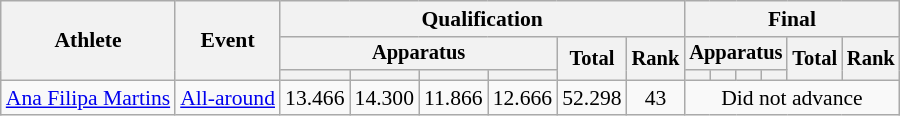<table class="wikitable" style="font-size:90%">
<tr>
<th rowspan=3>Athlete</th>
<th rowspan=3>Event</th>
<th colspan=6>Qualification</th>
<th colspan=6>Final</th>
</tr>
<tr style="font-size:95%">
<th colspan=4>Apparatus</th>
<th rowspan=2>Total</th>
<th rowspan=2>Rank</th>
<th colspan=4>Apparatus</th>
<th rowspan=2>Total</th>
<th rowspan=2>Rank</th>
</tr>
<tr style="font-size:95%">
<th></th>
<th></th>
<th></th>
<th></th>
<th></th>
<th></th>
<th></th>
<th></th>
</tr>
<tr align=center>
<td align=left><a href='#'>Ana Filipa Martins</a></td>
<td align=left><a href='#'>All-around</a></td>
<td>13.466</td>
<td>14.300</td>
<td>11.866</td>
<td>12.666</td>
<td>52.298</td>
<td>43</td>
<td colspan=6>Did not advance</td>
</tr>
</table>
